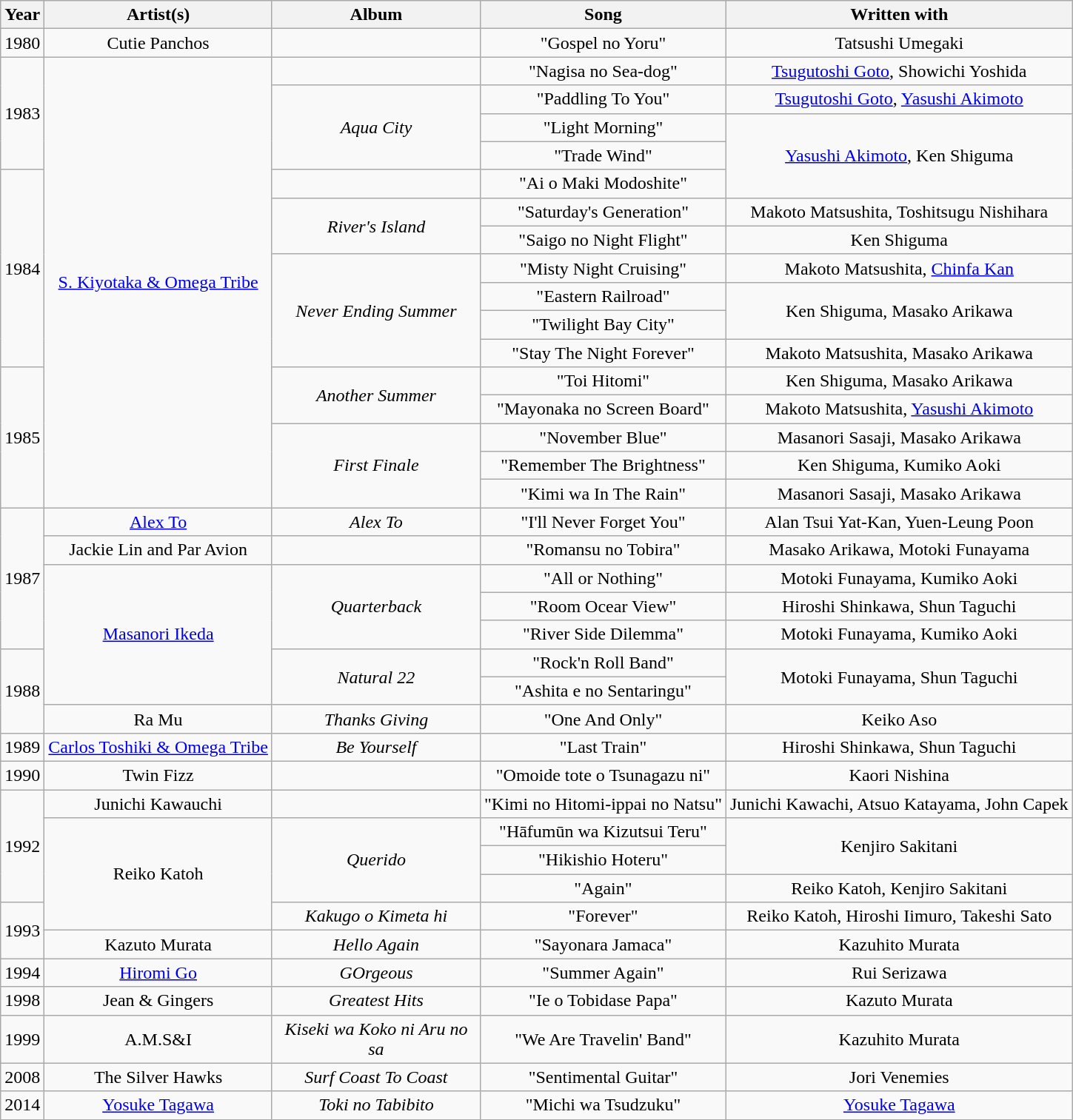<table class="wikitable plainrowheaders" style="text-align:center;">
<tr>
<th scope="col">Year</th>
<th scope="col">Artist(s)</th>
<th scope="col" style="width:180px;">Album</th>
<th scope="col">Song</th>
<th scope="col">Written with</th>
</tr>
<tr>
<td>1980</td>
<td>Cutie Panchos</td>
<td></td>
<td>"Gospel no Yoru"</td>
<td>Tatsushi Umegaki</td>
</tr>
<tr>
<td rowspan="4">1983</td>
<td rowspan="16"><a href='#'>S. Kiyotaka & Omega Tribe</a></td>
<td></td>
<td>"Nagisa no Sea-dog"</td>
<td><a href='#'>Tsugutoshi Goto</a>, Showichi Yoshida</td>
</tr>
<tr>
<td rowspan="3"><em>Aqua City</em></td>
<td>"Paddling To You"</td>
<td><a href='#'>Tsugutoshi Goto</a>, <a href='#'>Yasushi Akimoto</a></td>
</tr>
<tr>
<td>"Light Morning"</td>
<td rowspan="3"><a href='#'>Yasushi Akimoto</a>, Ken Shiguma</td>
</tr>
<tr>
<td>"Trade Wind"</td>
</tr>
<tr>
<td rowspan="7">1984</td>
<td></td>
<td>"Ai o Maki Modoshite"</td>
</tr>
<tr>
<td rowspan="2"><em>River's Island</em></td>
<td>"Saturday's Generation"</td>
<td>Makoto Matsushita, Toshitsugu Nishihara</td>
</tr>
<tr>
<td>"Saigo no Night Flight"</td>
<td>Ken Shiguma</td>
</tr>
<tr>
<td rowspan="4"><em>Never Ending Summer</em></td>
<td>"Misty Night Cruising"</td>
<td>Makoto Matsushita, <a href='#'>Chinfa Kan</a></td>
</tr>
<tr>
<td>"Eastern Railroad"</td>
<td rowspan="2">Ken Shiguma, Masako Arikawa</td>
</tr>
<tr>
<td>"Twilight Bay City"</td>
</tr>
<tr>
<td>"Stay The Night Forever"</td>
<td>Makoto Matsushita, Masako Arikawa</td>
</tr>
<tr>
<td rowspan="5">1985</td>
<td rowspan="2"><em>Another Summer</em></td>
<td>"Toi Hitomi"</td>
<td>Ken Shiguma, Masako Arikawa</td>
</tr>
<tr>
<td>"Mayonaka no Screen Board"</td>
<td>Makoto Matsushita, <a href='#'>Yasushi Akimoto</a></td>
</tr>
<tr>
<td rowspan="3"><em>First Finale</em></td>
<td>"November Blue"</td>
<td>Masanori Sasaji, Masako Arikawa</td>
</tr>
<tr>
<td>"Remember The Brightness"</td>
<td>Ken Shiguma, Kumiko Aoki</td>
</tr>
<tr>
<td>"Kimi wa In The Rain"</td>
<td>Masanori Sasaji, Masako Arikawa</td>
</tr>
<tr>
<td rowspan=5>1987</td>
<td><a href='#'>Alex To</a></td>
<td><em>Alex To</em></td>
<td>"I'll Never Forget You"</td>
<td>Alan Tsui Yat-Kan, Yuen-Leung Poon</td>
</tr>
<tr>
<td>Jackie Lin and Par Avion</td>
<td></td>
<td>"Romansu no Tobira"</td>
<td>Masako Arikawa, Motoki Funayama</td>
</tr>
<tr>
<td rowspan=5><a href='#'>Masanori Ikeda</a></td>
<td rowspan=3><em>Quarterback</em></td>
<td>"All or Nothing"</td>
<td>Motoki Funayama, Kumiko Aoki</td>
</tr>
<tr>
<td>"Room Ocear View"</td>
<td>Hiroshi Shinkawa, Shun Taguchi</td>
</tr>
<tr>
<td>"River Side Dilemma"</td>
<td>Motoki Funayama, Kumiko Aoki</td>
</tr>
<tr>
<td rowspan=3>1988</td>
<td rowspan=2><em>Natural 22</em></td>
<td>"Rock'n Roll Band"</td>
<td rowspan="2">Motoki Funayama, Shun Taguchi</td>
</tr>
<tr>
<td>"Ashita e no Sentaringu"</td>
</tr>
<tr>
<td>Ra Mu</td>
<td><em>Thanks Giving</em></td>
<td>"One And Only"</td>
<td>Keiko Aso</td>
</tr>
<tr>
<td>1989</td>
<td><a href='#'>Carlos Toshiki & Omega Tribe</a></td>
<td><em>Be Yourself</em></td>
<td>"Last Train"</td>
<td>Hiroshi Shinkawa, Shun Taguchi</td>
</tr>
<tr>
<td>1990</td>
<td>Twin Fizz</td>
<td></td>
<td>"Omoide tote o Tsunagazu ni"</td>
<td>Kaori Nishina</td>
</tr>
<tr>
<td rowspan=4>1992</td>
<td>Junichi Kawauchi</td>
<td></td>
<td>"Kimi no Hitomi-ippai no Natsu"</td>
<td>Junichi Kawachi, Atsuo Katayama, John Capek</td>
</tr>
<tr>
<td rowspan=4>Reiko Katoh</td>
<td rowspan=3><em>Querido</em></td>
<td>"Hāfumūn wa Kizutsui Teru"</td>
<td rowspan="2">Kenjiro Sakitani</td>
</tr>
<tr>
<td>"Hikishio Hoteru"</td>
</tr>
<tr>
<td>"Again"</td>
<td>Reiko Katoh, Kenjiro Sakitani</td>
</tr>
<tr>
<td rowspan=2>1993</td>
<td><em>Kakugo o Kimeta hi</em></td>
<td>"Forever"</td>
<td>Reiko Katoh, Hiroshi Iimuro, Takeshi Sato</td>
</tr>
<tr>
<td>Kazuto Murata</td>
<td><em>Hello Again</em></td>
<td>"Sayonara Jamaca"</td>
<td>Kazuhito Murata</td>
</tr>
<tr>
<td>1994</td>
<td><a href='#'>Hiromi Go</a></td>
<td><em>GOrgeous</em></td>
<td>"Summer Again"</td>
<td>Rui Serizawa</td>
</tr>
<tr>
<td>1998</td>
<td>Jean & Gingers</td>
<td><em>Greatest Hits</em></td>
<td>"Ie o Tobidase Papa"</td>
<td>Kazuto Murata</td>
</tr>
<tr>
<td>1999</td>
<td>A.M.S&I</td>
<td><em>Kiseki wa Koko ni Aru no sa</em></td>
<td>"We Are Travelin' Band"</td>
<td>Kazuhito Murata</td>
</tr>
<tr>
<td>2008</td>
<td>The Silver Hawks</td>
<td><em>Surf Coast To Coast</em></td>
<td>"Sentimental Guitar"</td>
<td>Jori Venemies</td>
</tr>
<tr>
<td>2014</td>
<td><a href='#'>Yosuke Tagawa</a></td>
<td><em>Toki no Tabibito</em></td>
<td>"Michi wa Tsudzuku"</td>
<td><a href='#'>Yosuke Tagawa</a></td>
</tr>
</table>
